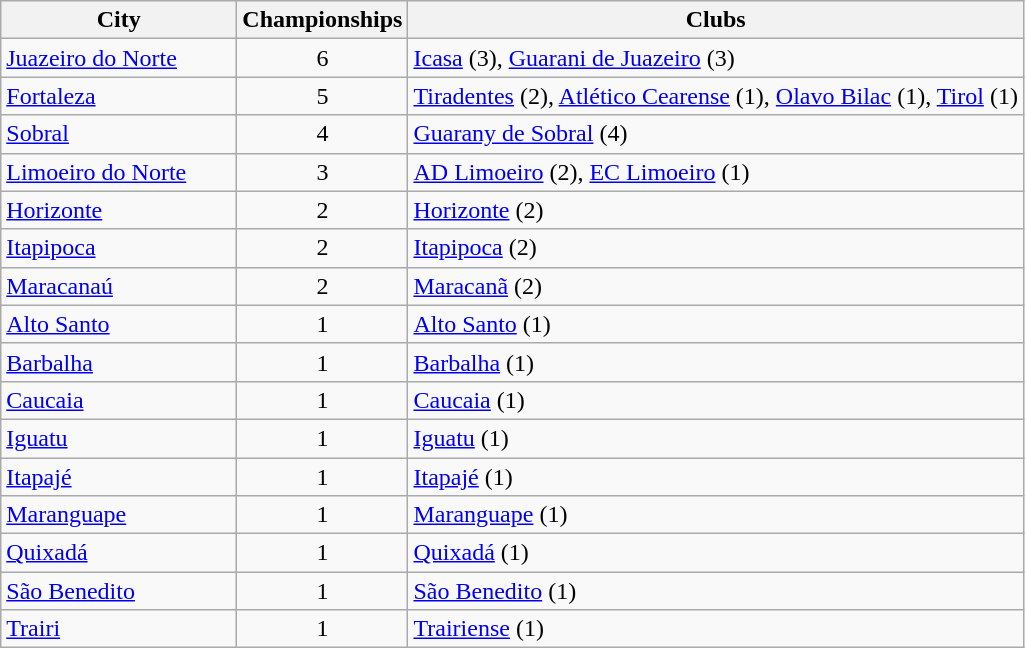<table class="wikitable">
<tr>
<th style="width:150px">City</th>
<th>Championships</th>
<th>Clubs</th>
</tr>
<tr>
<td> <a href='#'>Juazeiro do Norte</a></td>
<td align="center">6</td>
<td><a href='#'>Icasa</a> (3), <a href='#'>Guarani de Juazeiro</a> (3)</td>
</tr>
<tr>
<td> <a href='#'>Fortaleza</a></td>
<td align="center">5</td>
<td><a href='#'>Tiradentes</a> (2), <a href='#'>Atlético Cearense</a> (1), <a href='#'>Olavo Bilac</a> (1), <a href='#'>Tirol</a> (1)</td>
</tr>
<tr>
<td> <a href='#'>Sobral</a></td>
<td align="center">4</td>
<td><a href='#'>Guarany de Sobral</a> (4)</td>
</tr>
<tr>
<td> <a href='#'>Limoeiro do Norte</a></td>
<td align="center">3</td>
<td><a href='#'>AD Limoeiro</a> (2), <a href='#'>EC Limoeiro</a> (1)</td>
</tr>
<tr>
<td> <a href='#'>Horizonte</a></td>
<td align="center">2</td>
<td><a href='#'>Horizonte</a> (2)</td>
</tr>
<tr>
<td> <a href='#'>Itapipoca</a></td>
<td align="center">2</td>
<td><a href='#'>Itapipoca</a> (2)</td>
</tr>
<tr>
<td> <a href='#'>Maracanaú</a></td>
<td align="center">2</td>
<td><a href='#'>Maracanã</a> (2)</td>
</tr>
<tr>
<td> <a href='#'>Alto Santo</a></td>
<td align="center">1</td>
<td><a href='#'>Alto Santo</a> (1)</td>
</tr>
<tr>
<td> <a href='#'>Barbalha</a></td>
<td align="center">1</td>
<td><a href='#'>Barbalha</a> (1)</td>
</tr>
<tr>
<td> <a href='#'>Caucaia</a></td>
<td align="center">1</td>
<td><a href='#'>Caucaia</a> (1)</td>
</tr>
<tr>
<td> <a href='#'>Iguatu</a></td>
<td align="center">1</td>
<td><a href='#'>Iguatu</a> (1)</td>
</tr>
<tr>
<td> <a href='#'>Itapajé</a></td>
<td align="center">1</td>
<td><a href='#'>Itapajé</a> (1)</td>
</tr>
<tr>
<td> <a href='#'>Maranguape</a></td>
<td align="center">1</td>
<td><a href='#'>Maranguape</a> (1)</td>
</tr>
<tr>
<td> <a href='#'>Quixadá</a></td>
<td align="center">1</td>
<td><a href='#'>Quixadá</a> (1)</td>
</tr>
<tr>
<td> <a href='#'>São Benedito</a></td>
<td align="center">1</td>
<td><a href='#'>São Benedito</a> (1)</td>
</tr>
<tr>
<td> <a href='#'>Trairi</a></td>
<td align="center">1</td>
<td><a href='#'>Trairiense</a> (1)</td>
</tr>
</table>
